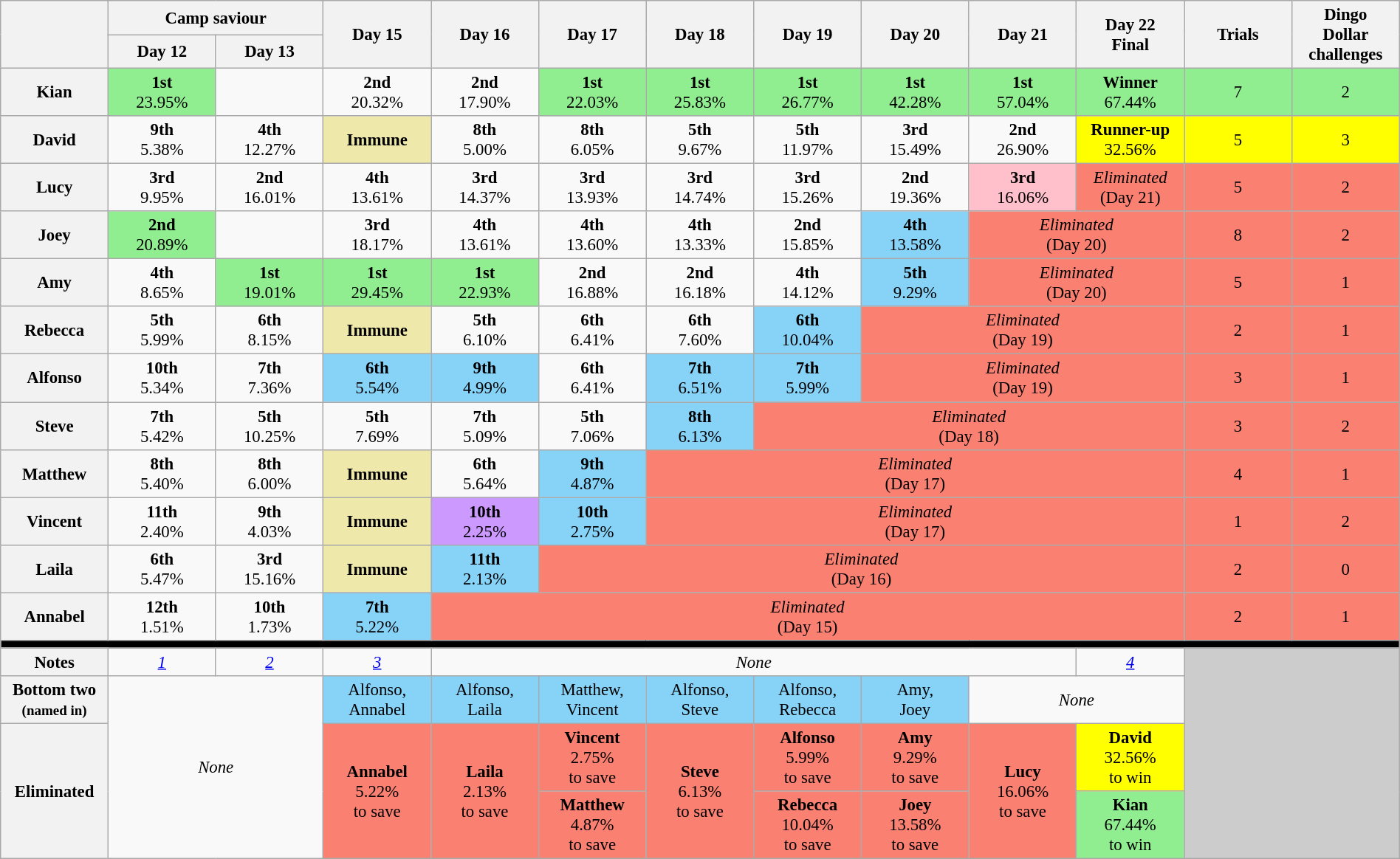<table class="wikitable" style="text-align:center; font-size:95%; width:100%;">
<tr>
<th style="width:7%" rowspan=2></th>
<th style="width:7%" colspan=2>Camp saviour</th>
<th style="width:7%" rowspan=2>Day 15</th>
<th style="width:7%" rowspan=2>Day 16</th>
<th style="width:7%" rowspan=2>Day 17</th>
<th style="width:7%" rowspan=2>Day 18</th>
<th style="width:7%" rowspan=2>Day 19</th>
<th style="width:7%" rowspan=2>Day 20</th>
<th style="width:7%" rowspan=2>Day 21</th>
<th style="width:7%" rowspan=2>Day 22<br>Final</th>
<th style="width:7%" rowspan=2>Trials</th>
<th style="width:7%" rowspan=2>Dingo<br>Dollar<br>challenges</th>
</tr>
<tr>
<th style="width:7%">Day 12</th>
<th style="width:7%">Day 13</th>
</tr>
<tr>
<th>Kian</th>
<td bgcolor=lightgreen><strong>1st</strong><br>23.95%</td>
<td></td>
<td><strong>2nd</strong><br>20.32%</td>
<td><strong>2nd</strong><br>17.90%</td>
<td bgcolor=lightgreen><strong>1st</strong><br>22.03%</td>
<td bgcolor=lightgreen><strong>1st</strong><br>25.83%</td>
<td bgcolor=lightgreen><strong>1st</strong><br>26.77%</td>
<td bgcolor=lightgreen><strong>1st</strong><br>42.28%</td>
<td bgcolor=lightgreen><strong>1st</strong><br>57.04%</td>
<td style="background:lightgreen"><strong>Winner</strong><br>67.44%</td>
<td style="background:lightgreen">7</td>
<td style="background:lightgreen">2</td>
</tr>
<tr>
<th>David</th>
<td><strong>9th</strong><br>5.38%</td>
<td><strong>4th</strong><br>12.27%</td>
<td style="background:#eee8aa;"><strong>Immune</strong></td>
<td><strong>8th</strong><br>5.00%</td>
<td><strong>8th</strong><br>6.05%</td>
<td><strong>5th</strong><br>9.67%</td>
<td><strong>5th</strong><br>11.97%</td>
<td><strong>3rd</strong><br>15.49%</td>
<td><strong>2nd</strong><br>26.90%</td>
<td style="background:yellow"><strong>Runner-up</strong><br>32.56%</td>
<td style="background:yellow">5</td>
<td style="background:yellow">3</td>
</tr>
<tr>
<th>Lucy</th>
<td><strong>3rd</strong><br>9.95%</td>
<td><strong>2nd</strong><br>16.01%</td>
<td><strong>4th</strong><br>13.61%</td>
<td><strong>3rd</strong><br>14.37%</td>
<td><strong>3rd</strong><br>13.93%</td>
<td><strong>3rd</strong><br>14.74%</td>
<td><strong>3rd</strong><br>15.26%</td>
<td><strong>2nd</strong><br>19.36%</td>
<td style="background:pink"><strong>3rd</strong><br>16.06%</td>
<td style="background:salmon;" colspan="1"><em>Eliminated</em><br>(Day 21)</td>
<td style="background:salmon;">5</td>
<td style="background:salmon;">2</td>
</tr>
<tr>
<th>Joey</th>
<td bgcolor=lightgreen><strong>2nd</strong><br>20.89%</td>
<td></td>
<td><strong>3rd</strong><br>18.17%</td>
<td><strong>4th</strong><br>13.61%</td>
<td><strong>4th</strong><br>13.60%</td>
<td><strong>4th</strong><br>13.33%</td>
<td><strong>2nd</strong><br>15.85%</td>
<td style="background:#87D3F8"><strong>4th</strong><br>13.58%</td>
<td style="background:salmon;" colspan="2"><em>Eliminated</em><br>(Day 20)</td>
<td style="background:salmon;">8</td>
<td style="background:salmon;">2</td>
</tr>
<tr>
<th>Amy</th>
<td><strong>4th</strong><br>8.65%</td>
<td bgcolor=lightgreen><strong>1st</strong><br>19.01%</td>
<td bgcolor=lightgreen><strong>1st</strong><br>29.45%</td>
<td bgcolor=lightgreen><strong>1st</strong><br>22.93%</td>
<td><strong>2nd</strong><br>16.88%</td>
<td><strong>2nd</strong><br>16.18%</td>
<td><strong>4th</strong><br>14.12%</td>
<td style="background:#87D3F8"><strong>5th</strong><br>9.29%</td>
<td style="background:salmon;" colspan="2"><em>Eliminated</em><br>(Day 20)</td>
<td style="background:salmon;">5</td>
<td style="background:salmon;">1</td>
</tr>
<tr>
<th>Rebecca</th>
<td><strong>5th</strong><br>5.99%</td>
<td><strong>6th</strong><br>8.15%</td>
<td style="background:#eee8aa;"><strong>Immune</strong></td>
<td><strong>5th</strong><br>6.10%</td>
<td><strong>6th</strong><br>6.41%</td>
<td><strong>6th</strong><br>7.60%</td>
<td style="background:#87D3F8"><strong>6th</strong><br>10.04%</td>
<td style="background:salmon;" colspan="3"><em>Eliminated</em><br>(Day 19)</td>
<td style="background:salmon;">2</td>
<td style="background:salmon;">1</td>
</tr>
<tr>
<th>Alfonso</th>
<td><strong>10th</strong><br>5.34%</td>
<td><strong>7th</strong><br>7.36%</td>
<td style="background:#87D3F8"><strong>6th</strong><br>5.54%</td>
<td style="background:#87D3F8"><strong>9th</strong><br>4.99%</td>
<td><strong>6th</strong><br>6.41%</td>
<td style="background:#87D3F8"><strong>7th</strong><br>6.51%</td>
<td style="background:#87D3F8"><strong>7th</strong><br>5.99%</td>
<td style="background:salmon;" colspan="3"><em>Eliminated</em><br>(Day 19)</td>
<td style="background:salmon;">3</td>
<td style="background:salmon;">1</td>
</tr>
<tr>
<th>Steve</th>
<td><strong>7th</strong><br>5.42%</td>
<td><strong>5th</strong><br>10.25%</td>
<td><strong>5th</strong><br>7.69%</td>
<td><strong>7th</strong><br>5.09%</td>
<td><strong>5th</strong><br>7.06%</td>
<td style="background:#87D3F8"><strong>8th</strong><br>6.13%</td>
<td style="background:salmon;" colspan="4"><em>Eliminated</em><br>(Day 18)</td>
<td style="background:salmon;">3</td>
<td style="background:salmon;">2</td>
</tr>
<tr>
<th>Matthew</th>
<td><strong>8th</strong><br>5.40%</td>
<td><strong>8th</strong><br>6.00%</td>
<td style="background:#eee8aa;"><strong>Immune</strong></td>
<td><strong>6th</strong><br>5.64%</td>
<td style="background:#87D3F8"><strong>9th</strong><br>4.87%</td>
<td style="background:salmon;" colspan="5"><em>Eliminated</em><br>(Day 17)</td>
<td style="background:salmon;">4</td>
<td style="background:salmon;">1</td>
</tr>
<tr>
<th>Vincent</th>
<td><strong>11th</strong><br>2.40%</td>
<td><strong>9th</strong><br>4.03%</td>
<td style="background:#eee8aa;"><strong>Immune</strong></td>
<td style="background:#cc99ff"><strong>10th</strong><br>2.25%</td>
<td style="background:#87D3F8"><strong>10th</strong><br>2.75%</td>
<td style="background:salmon;" colspan="5"><em>Eliminated</em><br>(Day 17)</td>
<td style="background:salmon;">1</td>
<td style="background:salmon;">2</td>
</tr>
<tr>
<th>Laila</th>
<td><strong>6th</strong><br>5.47%</td>
<td><strong>3rd</strong><br>15.16%</td>
<td style="background:#eee8aa;"><strong>Immune</strong></td>
<td style="background:#87D3F8"><strong>11th</strong><br>2.13%</td>
<td style="background:salmon;" colspan="6"><em>Eliminated</em><br>(Day 16)</td>
<td style="background:salmon;">2</td>
<td style="background:salmon;">0</td>
</tr>
<tr>
<th>Annabel</th>
<td><strong>12th</strong><br>1.51%</td>
<td><strong>10th</strong><br>1.73%</td>
<td style="background:#87D3F8"><strong>7th</strong><br>5.22%</td>
<td style="background:salmon;" colspan="7"><em>Eliminated</em><br>(Day 15)</td>
<td style="background:salmon;">2</td>
<td style="background:salmon;">1</td>
</tr>
<tr>
<td style="background:#000;" colspan="13"></td>
</tr>
<tr>
<th>Notes</th>
<td><em><cite><a href='#'>1</a></cite></em></td>
<td><em><cite><a href='#'>2</a></cite></em></td>
<td><em><cite><a href='#'>3</a></cite></em></td>
<td colspan=6><em>None</em></td>
<td><em><cite><a href='#'>4</a></cite></em></td>
<td rowspan=4 colspan=2 style=background:#ccc></td>
</tr>
<tr>
<th>Bottom two<br><small>(named in)</small></th>
<td colspan=2 rowspan="3"><em>None</em></td>
<td style="background:#87D3F8">Alfonso,<br>Annabel</td>
<td style="background:#87D3F8">Alfonso,<br>Laila</td>
<td style="background:#87D3F8">Matthew,<br>Vincent</td>
<td style="background:#87D3F8">Alfonso, <br>Steve</td>
<td style="background:#87D3F8">Alfonso, <br>Rebecca</td>
<td style="background:#87D3F8">Amy,<br>Joey</td>
<td colspan=2><em>None</em></td>
</tr>
<tr>
<th rowspan="2">Eliminated</th>
<td style=background:salmon rowspan="2"><strong>Annabel</strong><br>5.22%<br>to save</td>
<td style=background:salmon rowspan="2"><strong>Laila</strong><br>2.13%<br>to save</td>
<td style=background:salmon><strong>Vincent</strong><br>2.75%<br>to save</td>
<td style=background:salmon rowspan="2"><strong>Steve</strong><br>6.13%<br>to save</td>
<td style=background:salmon><strong>Alfonso</strong><br>5.99%<br>to save</td>
<td style=background:salmon><strong>Amy</strong><br>9.29%<br>to save</td>
<td style=background:salmon rowspan="2"><strong>Lucy</strong><br>16.06%<br>to save</td>
<td style="background:yellow"><strong>David</strong> <br>32.56%<br>to win</td>
</tr>
<tr>
<td style=background:salmon><strong>Matthew</strong><br>4.87%<br>to save</td>
<td style=background:salmon><strong>Rebecca</strong><br>10.04%<br>to save</td>
<td style=background:salmon><strong>Joey</strong><br>13.58%<br>to save</td>
<td style="background:lightgreen"><strong>Kian</strong><br>67.44%<br>to win</td>
</tr>
</table>
